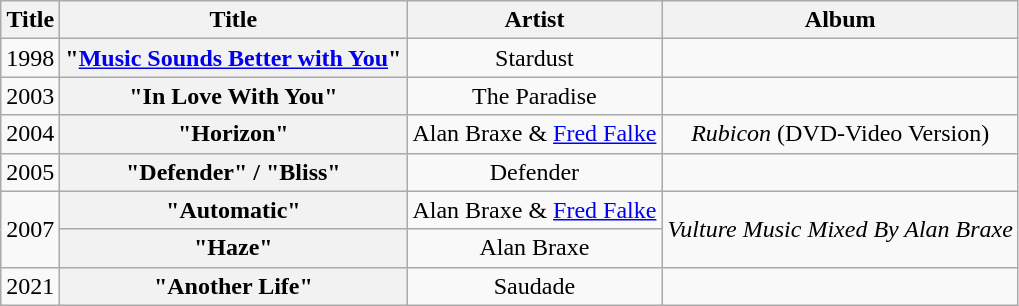<table class="wikitable plainrowheaders" style="text-align:center;">
<tr>
<th>Title</th>
<th>Title</th>
<th>Artist</th>
<th>Album</th>
</tr>
<tr>
<td>1998</td>
<th scope="row">"<a href='#'>Music Sounds Better with You</a>"</th>
<td>Stardust</td>
<td></td>
</tr>
<tr>
<td>2003</td>
<th scope="row">"In Love With You"</th>
<td>The Paradise</td>
<td></td>
</tr>
<tr>
<td>2004</td>
<th scope="row">"Horizon"</th>
<td>Alan Braxe & <a href='#'>Fred Falke</a></td>
<td><em>Rubicon</em> (DVD-Video Version)</td>
</tr>
<tr>
<td>2005</td>
<th scope="row">"Defender" / "Bliss"</th>
<td>Defender</td>
<td></td>
</tr>
<tr>
<td rowspan="2">2007</td>
<th scope="row">"Automatic"</th>
<td>Alan Braxe & <a href='#'>Fred Falke</a></td>
<td rowspan="2"><em>Vulture Music Mixed By Alan Braxe</em></td>
</tr>
<tr>
<th scope="row">"Haze"</th>
<td>Alan Braxe</td>
</tr>
<tr>
<td>2021</td>
<th scope="row">"Another Life"</th>
<td>Saudade</td>
<td></td>
</tr>
</table>
